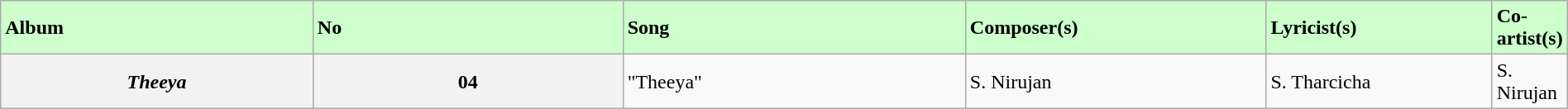<table class="wikitable plainrowheaders" width="100%" textcolor:#000;">
<tr style="background:#cfc; text-align:"center;">
<td scope="col" width=21%><strong>Album</strong></td>
<td scope="col" width=21%><strong>No</strong></td>
<td scope="col" width="23%"><strong>Song</strong></td>
<td scope="col" width=20%><strong>Composer(s)</strong></td>
<td scope="col" width=17%><strong>Lyricist(s)</strong></td>
<td scope="col" width=18%><strong>Co-artist(s)</strong></td>
</tr>
<tr>
<th><em>Theeya</em></th>
<th>04</th>
<td>"Theeya"</td>
<td>S. Nirujan</td>
<td>S. Tharcicha</td>
<td>S. Nirujan</td>
</tr>
</table>
